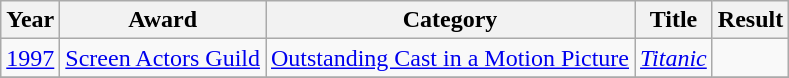<table class=wikitable>
<tr>
<th>Year</th>
<th>Award</th>
<th>Category</th>
<th>Title</th>
<th>Result</th>
</tr>
<tr>
<td><a href='#'>1997</a></td>
<td><a href='#'>Screen Actors Guild</a></td>
<td><a href='#'>Outstanding Cast in a Motion Picture</a></td>
<td><em><a href='#'>Titanic</a></em></td>
<td></td>
</tr>
<tr>
</tr>
</table>
